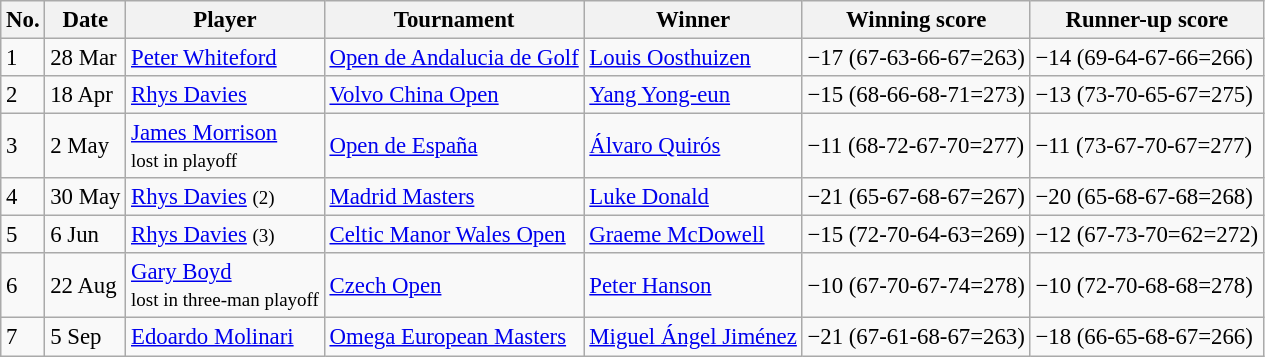<table class="wikitable" style="font-size:95%;">
<tr>
<th>No.</th>
<th>Date</th>
<th>Player</th>
<th>Tournament</th>
<th>Winner</th>
<th>Winning score</th>
<th>Runner-up score</th>
</tr>
<tr>
<td>1</td>
<td>28 Mar</td>
<td> <a href='#'>Peter Whiteford</a></td>
<td><a href='#'>Open de Andalucia de Golf</a></td>
<td> <a href='#'>Louis Oosthuizen</a></td>
<td>−17 (67-63-66-67=263)</td>
<td>−14 (69-64-67-66=266)</td>
</tr>
<tr>
<td>2</td>
<td>18 Apr</td>
<td> <a href='#'>Rhys Davies</a></td>
<td><a href='#'>Volvo China Open</a></td>
<td> <a href='#'>Yang Yong-eun</a></td>
<td>−15 (68-66-68-71=273)</td>
<td>−13 (73-70-65-67=275)</td>
</tr>
<tr>
<td>3</td>
<td>2 May</td>
<td> <a href='#'>James Morrison</a><br><small>lost in playoff</small></td>
<td><a href='#'>Open de España</a></td>
<td> <a href='#'>Álvaro Quirós</a></td>
<td>−11 (68-72-67-70=277)</td>
<td>−11 (73-67-70-67=277)</td>
</tr>
<tr>
<td>4</td>
<td>30 May</td>
<td> <a href='#'>Rhys Davies</a> <small>(2)</small></td>
<td><a href='#'>Madrid Masters</a></td>
<td> <a href='#'>Luke Donald</a></td>
<td>−21 (65-67-68-67=267)</td>
<td>−20 (65-68-67-68=268)</td>
</tr>
<tr>
<td>5</td>
<td>6 Jun</td>
<td> <a href='#'>Rhys Davies</a> <small>(3)</small></td>
<td><a href='#'>Celtic Manor Wales Open</a></td>
<td> <a href='#'>Graeme McDowell</a></td>
<td>−15 (72-70-64-63=269)</td>
<td>−12 (67-73-70=62=272)</td>
</tr>
<tr>
<td>6</td>
<td>22 Aug</td>
<td> <a href='#'>Gary Boyd</a><br><small>lost in three-man playoff</small></td>
<td><a href='#'>Czech Open</a></td>
<td> <a href='#'>Peter Hanson</a></td>
<td>−10 (67-70-67-74=278)</td>
<td>−10 (72-70-68-68=278)</td>
</tr>
<tr>
<td>7</td>
<td>5 Sep</td>
<td> <a href='#'>Edoardo Molinari</a></td>
<td><a href='#'>Omega European Masters</a></td>
<td> <a href='#'>Miguel Ángel Jiménez</a></td>
<td>−21 (67-61-68-67=263)</td>
<td>−18 (66-65-68-67=266)</td>
</tr>
</table>
